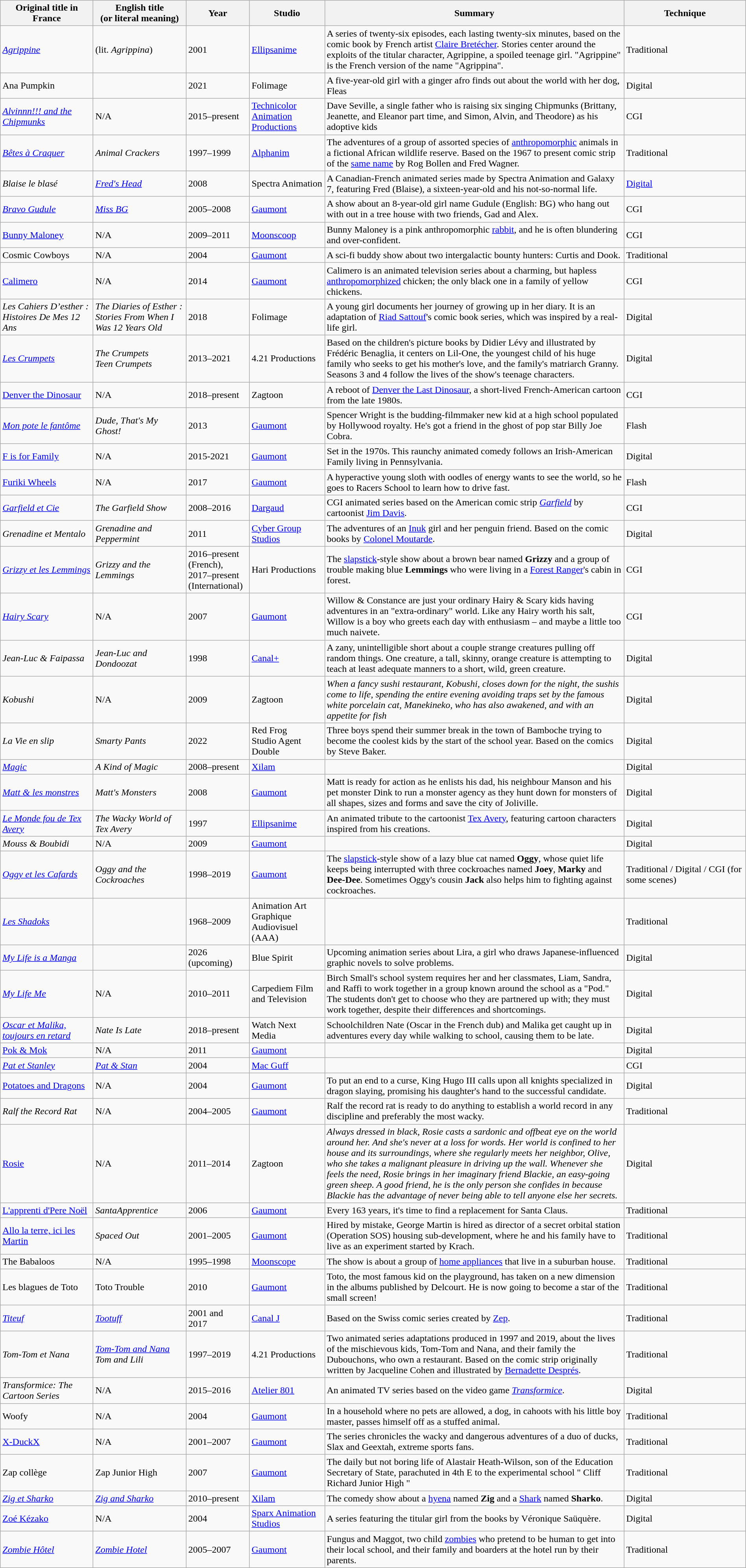<table class="wikitable sortable" style="width:100%;">
<tr>
<th style="width:150px;">Original title in France</th>
<th style="width:150px;">English title<br>(or literal meaning)</th>
<th style="width:100px;">Year</th>
<th style="width:120px;">Studio</th>
<th style="width:500px;">Summary</th>
<th>Technique</th>
</tr>
<tr>
<td><em><a href='#'>Agrippine</a></em></td>
<td>(lit. <em>Agrippina</em>)</td>
<td>2001</td>
<td><a href='#'>Ellipsanime</a></td>
<td>A series of twenty-six episodes, each lasting twenty-six minutes, based on the comic book by French artist <a href='#'>Claire Bretécher</a>. Stories center around the exploits of the titular character, Agrippine, a spoiled teenage girl. "Agrippine" is the French version of the name "Agrippina".</td>
<td>Traditional</td>
</tr>
<tr>
<td>Ana Pumpkin</td>
<td></td>
<td>2021</td>
<td>Folimage</td>
<td>A five-year-old girl with a ginger afro finds out about the world with her dog, Fleas</td>
<td>Digital</td>
</tr>
<tr>
<td><em><a href='#'>Alvinnn!!! and the Chipmunks</a></em></td>
<td>N/A</td>
<td>2015–present</td>
<td><a href='#'>Technicolor Animation Productions</a></td>
<td>Dave Seville, a single father who is raising six singing Chipmunks (Brittany, Jeanette, and Eleanor part time, and Simon, Alvin, and Theodore) as his adoptive kids</td>
<td>CGI</td>
</tr>
<tr>
<td><em><a href='#'>Bêtes à Craquer</a></em></td>
<td><em>Animal Crackers</em></td>
<td>1997–1999</td>
<td><a href='#'>Alphanim</a></td>
<td>The adventures of a group of assorted species of <a href='#'>anthropomorphic</a> animals in a fictional African wildlife reserve. Based on the 1967 to present comic strip of the <a href='#'>same name</a> by Rog Bollen and Fred Wagner.</td>
<td>Traditional</td>
</tr>
<tr>
<td><em>Blaise le blasé</em></td>
<td><em><a href='#'>Fred's Head</a></em></td>
<td>2008</td>
<td>Spectra Animation</td>
<td>A Canadian-French animated series made by Spectra Animation and Galaxy 7, featuring Fred (Blaise), a sixteen-year-old and his not-so-normal life.</td>
<td><a href='#'>Digital</a></td>
</tr>
<tr>
<td><em><a href='#'>Bravo Gudule</a></em></td>
<td><em><a href='#'>Miss BG</a></em></td>
<td>2005–2008</td>
<td><a href='#'>Gaumont</a></td>
<td>A show about an 8-year-old girl name Gudule (English: BG) who hang out with out in a tree house with two friends, Gad and Alex.</td>
<td>CGI</td>
</tr>
<tr>
<td><a href='#'>Bunny Maloney</a></td>
<td>N/A</td>
<td>2009–2011</td>
<td><a href='#'>Moonscoop</a></td>
<td>Bunny Maloney is a pink anthropomorphic <a href='#'>rabbit</a>, and he is often blundering and over-confident.</td>
<td>CGI</td>
</tr>
<tr>
<td>Cosmic Cowboys</td>
<td>N/A</td>
<td>2004</td>
<td><a href='#'>Gaumont</a></td>
<td>A sci-fi buddy show about two intergalactic bounty hunters: Curtis and Dook.</td>
<td>Traditional</td>
</tr>
<tr>
<td><a href='#'>Calimero</a></td>
<td>N/A</td>
<td>2014</td>
<td><a href='#'>Gaumont</a></td>
<td>Calimero is an animated television series about a charming, but hapless <a href='#'>anthropomorphized</a> chicken; the only black one in a family of yellow chickens.</td>
<td>CGI</td>
</tr>
<tr>
<td><em>Les Cahiers D’esther : Histoires De Mes 12 Ans</em></td>
<td><em>The Diaries of Esther : Stories From When I Was 12 Years Old</em></td>
<td>2018</td>
<td>Folimage</td>
<td>A young girl documents her journey of growing up in her diary. It is an adaptation of <a href='#'>Riad Sattouf</a>'s comic book series, which was inspired by a real-life girl.</td>
<td>Digital</td>
</tr>
<tr>
<td><em><a href='#'>Les Crumpets</a></em></td>
<td><em>The Crumpets</em><br><em>Teen Crumpets</em></td>
<td>2013–2021</td>
<td>4.21 Productions</td>
<td>Based on the children's picture books by Didier Lévy and illustrated by Frédéric Benaglia, it centers on Lil-One, the youngest child of his huge family who seeks to get his mother's love, and the family's matriarch Granny. Seasons 3 and 4 follow the lives of the show's teenage characters.</td>
<td>Digital</td>
</tr>
<tr>
<td><a href='#'>Denver the Dinosaur</a></td>
<td>N/A</td>
<td>2018–present</td>
<td>Zagtoon</td>
<td>A reboot of <a href='#'>Denver the Last Dinosaur</a>, a short-lived French-American cartoon from the late 1980s.</td>
<td>CGI</td>
</tr>
<tr>
<td><em><a href='#'>Mon pote le fantôme</a></em></td>
<td><em>Dude, That's My Ghost!</em></td>
<td>2013</td>
<td><a href='#'>Gaumont</a></td>
<td>Spencer Wright is the budding-filmmaker new kid at a high school populated by Hollywood royalty. He's got a friend in the ghost of pop star Billy Joe Cobra.</td>
<td>Flash</td>
</tr>
<tr>
<td><a href='#'>F is for Family</a></td>
<td>N/A</td>
<td>2015-2021</td>
<td><a href='#'>Gaumont</a></td>
<td>Set in the 1970s. This raunchy animated comedy follows an Irish-American Family living in Pennsylvania.</td>
<td>Digital</td>
</tr>
<tr>
<td><a href='#'>Furiki Wheels</a></td>
<td>N/A</td>
<td>2017</td>
<td><a href='#'>Gaumont</a></td>
<td>A hyperactive young sloth with oodles of energy wants to see the world, so he goes to Racers School to learn how to drive fast.</td>
<td>Flash</td>
</tr>
<tr>
<td><em><a href='#'>Garfield et Cie</a></em></td>
<td><em>The Garfield Show</em></td>
<td>2008–2016</td>
<td><a href='#'>Dargaud</a></td>
<td>CGI animated series based on the American comic strip <em><a href='#'>Garfield</a></em> by cartoonist <a href='#'>Jim Davis</a>.</td>
<td>CGI</td>
</tr>
<tr>
<td><em>Grenadine et Mentalo</em></td>
<td><em>Grenadine and Peppermint</em></td>
<td>2011</td>
<td><a href='#'>Cyber Group Studios</a></td>
<td>The adventures of an <a href='#'>Inuk</a> girl and her penguin friend. Based on the comic books by <a href='#'>Colonel Moutarde</a>.</td>
<td>Digital</td>
</tr>
<tr>
<td><em><a href='#'>Grizzy et les Lemmings</a></em></td>
<td><em>Grizzy and the Lemmings</em></td>
<td>2016–present (French), 2017–present (International)</td>
<td>Hari Productions</td>
<td>The <a href='#'>slapstick</a>-style show about a brown bear named <strong>Grizzy</strong> and a group of trouble making blue <strong>Lemmings</strong> who were living in a <a href='#'>Forest Ranger</a>'s cabin in forest.</td>
<td>CGI</td>
</tr>
<tr>
<td><em><a href='#'>Hairy Scary</a></em></td>
<td>N/A</td>
<td>2007</td>
<td><a href='#'>Gaumont</a></td>
<td>Willow & Constance are just your ordinary Hairy & Scary kids having adventures in an "extra-ordinary" world. Like any Hairy worth his salt, Willow is a boy who greets each day with enthusiasm – and maybe a little too much naivete.</td>
<td>CGI</td>
</tr>
<tr>
<td><em>Jean-Luc & Faipassa</em></td>
<td><em>Jean-Luc and Dondoozat</em></td>
<td>1998</td>
<td><a href='#'>Canal+</a></td>
<td>A zany, unintelligible short about a couple strange creatures pulling off random things. One creature, a tall, skinny, orange creature is attempting to teach at least adequate manners to a short, wild, green creature.</td>
<td>Digital</td>
</tr>
<tr>
<td><em>Kobushi</em></td>
<td>N/A</td>
<td>2009</td>
<td>Zagtoon</td>
<td><em>When a fancy sushi restaurant, Kobushi, closes down for the night, the sushis come to life, spending the entire evening avoiding traps set by the famous white porcelain cat, Manekineko, who has also awakened, and with an appetite for fish</em></td>
<td>Digital</td>
</tr>
<tr>
<td><em>La Vie en slip</em></td>
<td><em>Smarty Pants</em></td>
<td>2022</td>
<td>Red Frog<br>Studio Agent Double</td>
<td>Three boys spend their summer break in the town of Bamboche trying to become the coolest kids by the start of the school year. Based on the comics by Steve Baker.</td>
<td>Digital</td>
</tr>
<tr>
<td><em><a href='#'>Magic</a></em></td>
<td><em>A Kind of Magic</em></td>
<td>2008–present</td>
<td><a href='#'>Xilam</a></td>
<td></td>
<td>Digital</td>
</tr>
<tr>
<td><em><a href='#'>Matt & les monstres</a></em></td>
<td><em>Matt's Monsters</em></td>
<td>2008</td>
<td><a href='#'>Gaumont</a></td>
<td>Matt is ready for action as he enlists his dad, his neighbour Manson and his pet monster Dink to run a monster agency as they hunt down for monsters of all shapes, sizes and forms and save the city of Joliville.</td>
<td>Digital</td>
</tr>
<tr>
<td><em><a href='#'>Le Monde fou de Tex Avery</a></em></td>
<td><em>The Wacky World of Tex Avery</em></td>
<td>1997</td>
<td><a href='#'>Ellipsanime</a></td>
<td>An animated tribute to the cartoonist <a href='#'>Tex Avery</a>, featuring cartoon characters inspired from his creations.</td>
<td>Digital</td>
</tr>
<tr>
<td><em>Mouss & Boubidi</em></td>
<td>N/A</td>
<td>2009</td>
<td><a href='#'>Gaumont</a></td>
<td></td>
<td>Digital</td>
</tr>
<tr>
<td><em><a href='#'>Oggy et les Cafards</a></em></td>
<td><em>Oggy and the Cockroaches</em></td>
<td>1998–2019</td>
<td><a href='#'>Gaumont</a></td>
<td>The <a href='#'>slapstick</a>-style show of a lazy blue cat named <strong>Oggy</strong>, whose quiet life keeps being interrupted with three cockroaches named <strong>Joey</strong>, <strong>Marky</strong> and <strong>Dee-Dee</strong>. Sometimes Oggy's cousin <strong>Jack</strong> also helps him to fighting against cockroaches.</td>
<td>Traditional / Digital / CGI (for some scenes)</td>
</tr>
<tr>
<td><em><a href='#'>Les Shadoks</a></em></td>
<td></td>
<td>1968–2009</td>
<td>Animation Art Graphique Audiovisuel (AAA)</td>
<td></td>
<td>Traditional</td>
</tr>
<tr>
<td><em><a href='#'>My Life is a Manga</a></em></td>
<td></td>
<td>2026 (upcoming)</td>
<td>Blue Spirit</td>
<td>Upcoming animation series about Lira, a girl who draws Japanese-influenced graphic novels to solve problems.</td>
<td>Digital</td>
</tr>
<tr>
<td><em><a href='#'>My Life Me</a></em></td>
<td>N/A</td>
<td>2010–2011</td>
<td>Carpediem Film and Television</td>
<td>Birch Small's school system requires her and her classmates, Liam, Sandra, and Raffi to work together in a group known around the school as a "Pod." The students don't get to choose who they are partnered up with; they must work together, despite their differences and shortcomings.</td>
<td>Digital</td>
</tr>
<tr>
<td><em><a href='#'>Oscar et Malika, toujours en retard</a></em></td>
<td><em>Nate Is Late</em></td>
<td>2018–present</td>
<td>Watch Next Media</td>
<td>Schoolchildren Nate (Oscar in the French dub) and Malika get caught up in adventures every day while walking to school, causing them to be late.</td>
<td>Digital</td>
</tr>
<tr>
<td><a href='#'>Pok & Mok</a></td>
<td>N/A</td>
<td>2011</td>
<td><a href='#'>Gaumont</a></td>
<td></td>
<td>Digital</td>
</tr>
<tr>
<td><em><a href='#'>Pat et Stanley</a></em></td>
<td><em><a href='#'>Pat & Stan</a></em></td>
<td>2004</td>
<td><a href='#'>Mac Guff</a></td>
<td></td>
<td>CGI</td>
</tr>
<tr>
<td><a href='#'>Potatoes and Dragons</a></td>
<td>N/A</td>
<td>2004</td>
<td><a href='#'>Gaumont</a></td>
<td>To put an end to a curse, King Hugo III calls upon all knights specialized in dragon slaying, promising his daughter's hand to the successful candidate.</td>
<td>Digital</td>
</tr>
<tr>
<td><em>Ralf the Record Rat</em></td>
<td>N/A</td>
<td>2004–2005</td>
<td><a href='#'>Gaumont</a></td>
<td>Ralf the record rat is ready to do anything to establish a world record in any discipline and preferably the most wacky.</td>
<td>Traditional</td>
</tr>
<tr>
<td><a href='#'>Rosie</a></td>
<td>N/A</td>
<td>2011–2014</td>
<td>Zagtoon</td>
<td><em>Always dressed in black, Rosie casts a sardonic and offbeat eye on the world around her. And she's never at a loss for words. Her world is confined to her house and its surroundings, where she regularly meets her neighbor, Olive, who she takes a malignant pleasure in driving up the wall. Whenever she feels the need, Rosie brings in her imaginary friend Blackie, an easy-going green sheep. A good friend, he is the only person she confides in because Blackie has the advantage of never being able to tell anyone else her secrets.</em></td>
<td>Digital</td>
</tr>
<tr>
<td><a href='#'>L'apprenti d'Pere Noël</a></td>
<td><em>SantaApprentice</em></td>
<td>2006</td>
<td><a href='#'>Gaumont</a></td>
<td>Every 163 years, it's time to find a replacement for Santa Claus.</td>
<td>Traditional</td>
</tr>
<tr>
<td><a href='#'>Allo la terre, ici les Martin</a></td>
<td><em>Spaced Out</em></td>
<td>2001–2005</td>
<td><a href='#'>Gaumont</a></td>
<td>Hired by mistake, George Martin is hired as director of a secret orbital station (Operation SOS) housing sub-development, where he and his family have to live as an experiment started by Krach.</td>
<td>Traditional</td>
</tr>
<tr>
<td>The Babaloos</td>
<td>N/A</td>
<td>1995–1998</td>
<td><a href='#'>Moonscope</a></td>
<td>The show is about a group of <a href='#'>home appliances</a> that live in a suburban house.</td>
<td>Traditional</td>
</tr>
<tr>
<td>Les blagues de Toto</td>
<td>Toto Trouble</td>
<td>2010</td>
<td><a href='#'>Gaumont</a></td>
<td>Toto, the most famous kid on the playground, has taken on a new dimension in the albums published by Delcourt. He is now going to become a star of the small screen!</td>
<td>Traditional</td>
</tr>
<tr>
<td><em><a href='#'>Titeuf</a></em></td>
<td><em><a href='#'>Tootuff</a></em></td>
<td>2001 and<br>2017</td>
<td><a href='#'>Canal J</a></td>
<td>Based on the Swiss comic series created by <a href='#'>Zep</a>.</td>
<td>Traditional</td>
</tr>
<tr>
<td><em>Tom-Tom et Nana</em></td>
<td><em><a href='#'>Tom-Tom and Nana</a></em><br><em>Tom and Lili</em></td>
<td>1997–2019</td>
<td>4.21 Productions</td>
<td>Two animated series adaptations produced in 1997 and 2019, about the lives of the mischievous kids, Tom-Tom and Nana, and their family the Dubouchons, who own a restaurant. Based on the comic strip originally written by Jacqueline Cohen and illustrated by <a href='#'>Bernadette Després</a>.</td>
<td>Traditional</td>
</tr>
<tr>
<td><em>Transformice: The Cartoon Series</em></td>
<td>N/A</td>
<td>2015–2016</td>
<td><a href='#'>Atelier 801</a></td>
<td>An animated TV series based on the video game <em><a href='#'>Transformice</a></em>.</td>
<td>Digital</td>
</tr>
<tr>
<td>Woofy</td>
<td>N/A</td>
<td>2004</td>
<td><a href='#'>Gaumont</a></td>
<td>In a household where no pets are allowed, a dog, in cahoots with his little boy master, passes himself off as a stuffed animal.</td>
<td>Traditional</td>
</tr>
<tr>
<td><a href='#'>X-DuckX</a></td>
<td>N/A</td>
<td>2001–2007</td>
<td><a href='#'>Gaumont</a></td>
<td>The series chronicles the wacky and dangerous adventures of a duo of ducks, Slax and Geextah, extreme sports fans.</td>
<td>Traditional</td>
</tr>
<tr>
<td>Zap collège</td>
<td>Zap Junior High</td>
<td>2007</td>
<td><a href='#'>Gaumont</a></td>
<td>The daily but not boring life of Alastair Heath-Wilson, son of the Education Secretary of State, parachuted in 4th E to the experimental school " Cliff Richard Junior High "</td>
<td>Traditional</td>
</tr>
<tr>
<td><em><a href='#'>Zig et Sharko</a></em></td>
<td><em><a href='#'>Zig and Sharko</a></em></td>
<td>2010–present</td>
<td><a href='#'>Xilam</a></td>
<td>The comedy show about a <a href='#'>hyena</a> named <strong>Zig</strong> and a <a href='#'>Shark</a> named <strong>Sharko</strong>.</td>
<td>Digital</td>
</tr>
<tr>
<td><a href='#'>Zoé Kézako</a></td>
<td>N/A</td>
<td>2004</td>
<td><a href='#'>Sparx Animation Studios</a></td>
<td>A series featuring the titular girl from the books by Véronique Saüquère.</td>
<td>Digital</td>
</tr>
<tr>
<td><em><a href='#'>Zombie Hôtel</a></em></td>
<td><em><a href='#'>Zombie Hotel</a></em></td>
<td>2005–2007</td>
<td><a href='#'>Gaumont</a></td>
<td>Fungus and Maggot, two child <a href='#'>zombies</a> who pretend to be human to get into their local school, and their family and boarders at the hotel run by their parents.</td>
<td>Traditional</td>
</tr>
</table>
